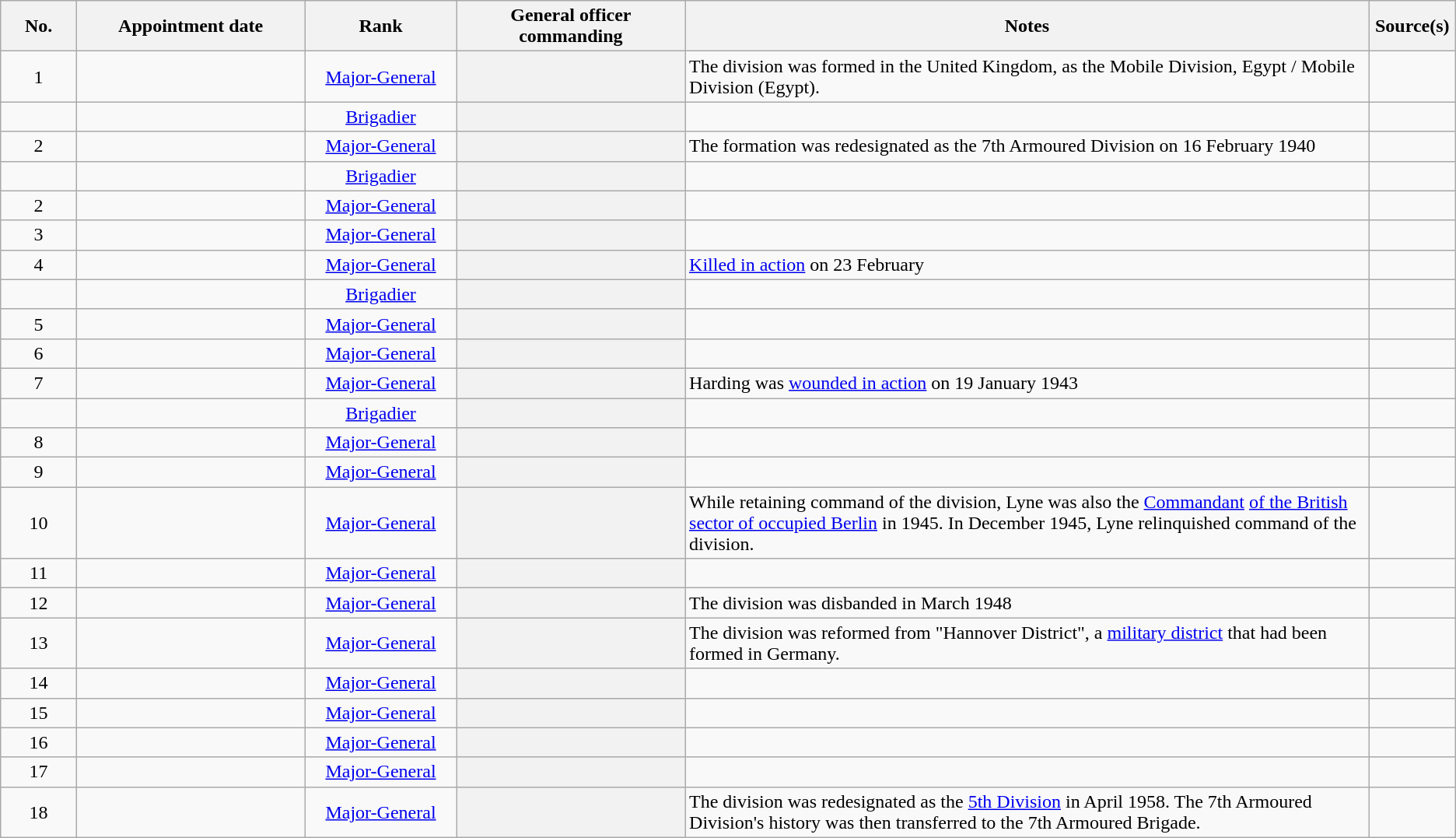<table class="wikitable sortable plainrowheaders" style="text-align: left; border-spacing: 2px; border: 1px solid darkgray;">
<tr>
<th data-sort-type=text width="5%" scope="col">No.</th>
<th width="15%" scope="col">Appointment date</th>
<th width=10% scope="col">Rank</th>
<th width=15% scope="col">General officer commanding</th>
<th class=unsortable width=45% scope="col">Notes</th>
<th class=unsortable width=5% scope="col">Source(s)</th>
</tr>
<tr>
<td style="text-align:center;">1</td>
<td align="center"></td>
<td align="center"><a href='#'>Major-General</a></td>
<th scope=row;align="center"></th>
<td>The division was formed in the United Kingdom, as the Mobile Division, Egypt / Mobile Division (Egypt).</td>
<td align="center"></td>
</tr>
<tr>
<td style="text-align:center;"></td>
<td align="center"></td>
<td align="center"><a href='#'>Brigadier</a></td>
<th scope=row;align="center"></th>
<td></td>
<td align="center"></td>
</tr>
<tr>
<td style="text-align:center;">2</td>
<td align="center"></td>
<td align="center"><a href='#'>Major-General</a></td>
<th scope=row;align="center"></th>
<td>The formation was redesignated as the 7th Armoured Division on 16 February 1940</td>
<td align="center"></td>
</tr>
<tr>
<td style="text-align:center;"></td>
<td align="center"></td>
<td align="center"><a href='#'>Brigadier</a></td>
<th scope=row;align="center"></th>
<td></td>
<td align="center"></td>
</tr>
<tr>
<td style="text-align:center;">2</td>
<td align="center"></td>
<td align="center"><a href='#'>Major-General</a></td>
<th scope=row;align="center"></th>
<td></td>
<td align="center"></td>
</tr>
<tr>
<td style="text-align:center;">3</td>
<td align="center"></td>
<td align="center"><a href='#'>Major-General</a></td>
<th scope=row;align="center"></th>
<td></td>
<td align="center"></td>
</tr>
<tr>
<td style="text-align:center;">4</td>
<td align="center"></td>
<td align="center"><a href='#'>Major-General</a></td>
<th scope=row;align="center"></th>
<td><a href='#'>Killed in action</a> on 23 February</td>
<td align="center"></td>
</tr>
<tr>
<td style="text-align:center;"></td>
<td align="center"></td>
<td align="center"><a href='#'>Brigadier</a></td>
<th scope=row;align="center"></th>
<td></td>
<td align="center"></td>
</tr>
<tr>
<td style="text-align:center;">5</td>
<td align="center"></td>
<td align="center"><a href='#'>Major-General</a></td>
<th scope=row;align="center"></th>
<td></td>
<td align="center"></td>
</tr>
<tr>
<td style="text-align:center;">6</td>
<td align="center"></td>
<td align="center"><a href='#'>Major-General</a></td>
<th scope=row;align="center"></th>
<td></td>
<td align="center"></td>
</tr>
<tr>
<td style="text-align:center;">7</td>
<td align="center"></td>
<td align="center"><a href='#'>Major-General</a></td>
<th scope=row;align="center"></th>
<td>Harding was <a href='#'>wounded in action</a> on 19 January 1943</td>
<td align="center"></td>
</tr>
<tr>
<td style="text-align:center;"></td>
<td align="center"></td>
<td align="center"><a href='#'>Brigadier</a></td>
<th scope=row;align="center"></th>
<td></td>
<td align="center"></td>
</tr>
<tr>
<td style="text-align:center;">8</td>
<td align="center"></td>
<td align="center"><a href='#'>Major-General</a></td>
<th scope=row;align="center"></th>
<td></td>
<td align="center"></td>
</tr>
<tr>
<td style="text-align:center;">9</td>
<td align="center"></td>
<td align="center"><a href='#'>Major-General</a></td>
<th scope=row;align="center"></th>
<td></td>
<td align="center"></td>
</tr>
<tr>
<td style="text-align:center;">10</td>
<td align="center"></td>
<td align="center"><a href='#'>Major-General</a></td>
<th scope=row;align="center"></th>
<td>While retaining command of the division, Lyne was also the <a href='#'>Commandant</a> <a href='#'>of the British sector of occupied Berlin</a> in 1945. In December 1945, Lyne relinquished command of the division.</td>
<td align="center"></td>
</tr>
<tr>
<td style="text-align:center;">11</td>
<td align="center"></td>
<td align="center"><a href='#'>Major-General</a></td>
<th scope=row;align="center"></th>
<td></td>
<td align="center"></td>
</tr>
<tr>
<td style="text-align:center;">12</td>
<td align="center"></td>
<td align="center"><a href='#'>Major-General</a></td>
<th scope=align="center"></th>
<td>The division was disbanded in March 1948</td>
<td align="center"></td>
</tr>
<tr>
<td style="text-align:center;">13</td>
<td align="center"></td>
<td align="center"><a href='#'>Major-General</a></td>
<th scope=row;align="center"></th>
<td>The division was reformed from "Hannover District", a <a href='#'>military district</a> that had been formed in Germany.</td>
<td align="center"></td>
</tr>
<tr>
<td style="text-align:center;">14</td>
<td align="center"></td>
<td align="center"><a href='#'>Major-General</a></td>
<th scope=row;align="center"></th>
<td></td>
<td align="center"></td>
</tr>
<tr>
<td style="text-align:center;">15</td>
<td align="center"></td>
<td align="center"><a href='#'>Major-General</a></td>
<th scope=row;align="center"></th>
<td></td>
<td align="center"></td>
</tr>
<tr>
<td style="text-align:center;">16</td>
<td align="center"></td>
<td align="center"><a href='#'>Major-General</a></td>
<th scope=row;align="center"></th>
<td></td>
<td align="center"></td>
</tr>
<tr>
<td style="text-align:center;">17</td>
<td align="center"></td>
<td align="center"><a href='#'>Major-General</a></td>
<th scope=row;align="center"></th>
<td></td>
<td align="center"></td>
</tr>
<tr>
<td style="text-align:center;">18</td>
<td align="center"></td>
<td align="center"><a href='#'>Major-General</a></td>
<th scope=row;align="center"></th>
<td>The division was redesignated as the <a href='#'>5th Division</a> in April 1958. The 7th Armoured Division's history was then transferred to the 7th Armoured Brigade.</td>
<td align="center"></td>
</tr>
</table>
